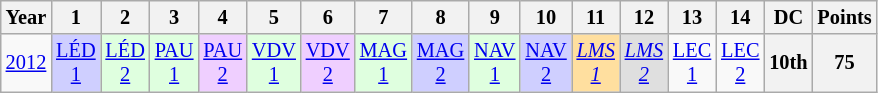<table class="wikitable" style="text-align:center; font-size:85%">
<tr>
<th>Year</th>
<th>1</th>
<th>2</th>
<th>3</th>
<th>4</th>
<th>5</th>
<th>6</th>
<th>7</th>
<th>8</th>
<th>9</th>
<th>10</th>
<th>11</th>
<th>12</th>
<th>13</th>
<th>14</th>
<th>DC</th>
<th>Points</th>
</tr>
<tr>
<td><a href='#'>2012</a></td>
<td style="background:#CFCFFF;"><a href='#'>LÉD<br>1</a><br></td>
<td style="background:#DFFFDF;"><a href='#'>LÉD<br>2</a><br></td>
<td style="background:#DFFFDF;"><a href='#'>PAU<br>1</a><br></td>
<td style="background:#EFCFFF;"><a href='#'>PAU<br>2</a><br></td>
<td style="background:#DFFFDF;"><a href='#'>VDV<br>1</a><br></td>
<td style="background:#EFCFFF;"><a href='#'>VDV<br>2</a><br></td>
<td style="background:#DFFFDF;"><a href='#'>MAG<br>1</a><br></td>
<td style="background:#CFCFFF;"><a href='#'>MAG<br>2</a><br></td>
<td style="background:#DFFFDF;"><a href='#'>NAV<br>1</a><br></td>
<td style="background:#CFCFFF;"><a href='#'>NAV<br>2</a><br></td>
<td style="background:#FFDF9F;"><em><a href='#'>LMS<br>1</a></em><br></td>
<td style="background:#DFDFDF;"><em><a href='#'>LMS<br>2</a></em><br></td>
<td style="background:#;"><a href='#'>LEC<br>1</a><br></td>
<td style="background:#;"><a href='#'>LEC<br>2</a><br></td>
<th>10th</th>
<th>75</th>
</tr>
</table>
